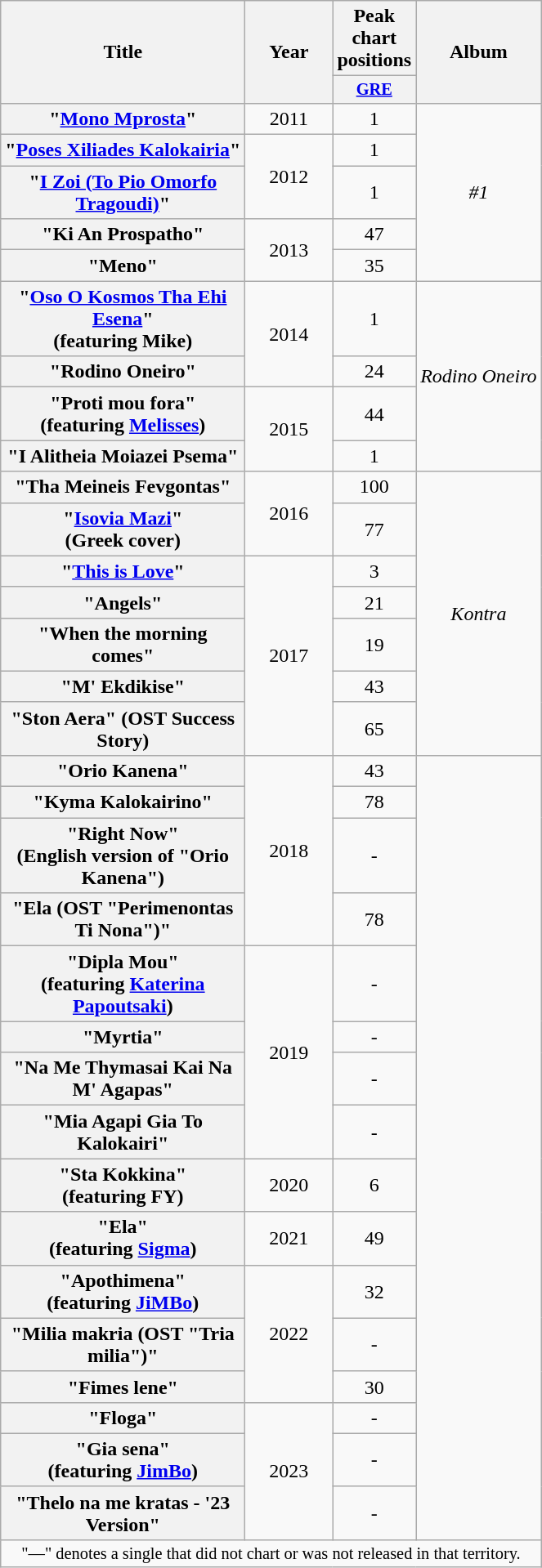<table class="wikitable plainrowheaders" style="text-align:center;">
<tr>
<th scope="col" rowspan="2" style="width:12em;">Title</th>
<th scope="col" rowspan="2" style="width:4em;">Year</th>
<th colspan="1" rowspan="1" scope="col">Peak chart positions</th>
<th scope="col" rowspan="2">Album</th>
</tr>
<tr>
<th scope="col" style="width:3em;font-size:85%;"><a href='#'>GRE</a><br></th>
</tr>
<tr>
<th scope="row">"<a href='#'>Mono Mprosta</a>"</th>
<td>2011</td>
<td>1</td>
<td rowspan="5"><em>#1</em></td>
</tr>
<tr>
<th scope="row">"<a href='#'>Poses Xiliades Kalokairia</a>"</th>
<td rowspan="2">2012</td>
<td>1</td>
</tr>
<tr>
<th scope="row">"<a href='#'>I Zoi (To Pio Omorfo Tragoudi)</a>"</th>
<td>1</td>
</tr>
<tr>
<th scope="row">"Ki An Prospatho"</th>
<td rowspan="2">2013</td>
<td>47</td>
</tr>
<tr>
<th scope="row">"Μeno"</th>
<td>35</td>
</tr>
<tr>
<th scope="row">"<a href='#'>Oso O Kosmos Tha Ehi Esena</a>"<br><span>(featuring Mike)</span></th>
<td rowspan="2">2014</td>
<td>1</td>
<td rowspan="4"><em>Rodino Oneiro</em></td>
</tr>
<tr>
<th scope="row">"Rodino Oneiro"</th>
<td>24</td>
</tr>
<tr>
<th scope="row">"Proti mou fora"<br><span>(featuring <a href='#'>Melisses</a>)</span></th>
<td rowspan="2">2015</td>
<td>44</td>
</tr>
<tr>
<th scope="row">"I Alitheia Moiazei Psema"</th>
<td>1</td>
</tr>
<tr>
<th scope="row">"Tha Meineis Fevgontas"</th>
<td rowspan="2">2016</td>
<td>100</td>
<td rowspan="7"><em>Kontra</em></td>
</tr>
<tr>
<th scope="row">"<a href='#'>Isovia Mazi</a>"<br><span>(Greek cover)</span></th>
<td>77</td>
</tr>
<tr>
<th scope="row">"<a href='#'>This is Love</a>"</th>
<td rowspan="5">2017</td>
<td>3</td>
</tr>
<tr>
<th scope="row">"Angels"</th>
<td>21</td>
</tr>
<tr>
<th scope="row">"When the morning comes"</th>
<td>19</td>
</tr>
<tr>
<th scope="row">"M' Ekdikise"</th>
<td>43</td>
</tr>
<tr>
<th scope="row">"Ston Aera" (OST Success Story)</th>
<td>65</td>
</tr>
<tr>
<th scope="row">"Orio Kanena"</th>
<td rowspan="4">2018</td>
<td>43</td>
</tr>
<tr>
<th scope="row">"Kyma Kalokairino"</th>
<td>78</td>
</tr>
<tr>
<th scope="row">"Right Now"<br><span>(English version of "Orio Kanena")</span></th>
<td>-</td>
</tr>
<tr>
<th scope="row">"Ela (OST "Perimenontas Ti Nona")"</th>
<td>78</td>
</tr>
<tr>
<th scope="row">"Dipla Mou"<br><span>(featuring <a href='#'>Katerina Papoutsaki</a>)</span></th>
<td rowspan="4">2019</td>
<td>-</td>
</tr>
<tr>
<th scope="row">"Myrtia"</th>
<td>-</td>
</tr>
<tr>
<th scope="row">"Na Me Thymasai Kai Na M' Agapas"</th>
<td>-</td>
</tr>
<tr>
<th scope="row">"Mia Agapi Gia To Kalokairi"</th>
<td>-</td>
</tr>
<tr>
<th scope="row">"Sta Kokkina"<br><span>(featuring FY)</span></th>
<td>2020</td>
<td>6</td>
</tr>
<tr>
<th scope="row">"Ela"<br><span>(featuring <a href='#'>Sigma</a>)</span></th>
<td>2021</td>
<td>49</td>
</tr>
<tr>
<th scope="row">"Apothimena"<br><span>(featuring <a href='#'>JiMBo</a>)</span></th>
<td rowspan="3">2022</td>
<td>32</td>
</tr>
<tr>
<th scope="row">"Milia makria (OST "Tria milia")"</th>
<td>-</td>
</tr>
<tr>
<th scope="row">"Fimes lene"</th>
<td>30</td>
</tr>
<tr>
<th scope="row">"Floga"</th>
<td rowspan="3">2023</td>
<td>-</td>
</tr>
<tr>
<th scope="row">"Gia sena"<br><span>(featuring <a href='#'>JimBo</a>)</span></th>
<td>-</td>
</tr>
<tr>
<th scope="row">"Thelo na me kratas - '23 Version"</th>
<td>-</td>
</tr>
<tr>
<td colspan="21" style="font-size:85%">"—" denotes a single that did not chart or was not released in that territory.</td>
</tr>
</table>
